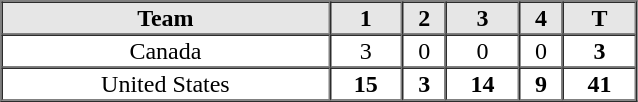<table border=1 cellspacing=0 width=425 style="margin-left:3em;">
<tr style="text-align:center; background-color:#e6e6e6;">
<th>Team</th>
<th>1</th>
<th>2</th>
<th>3</th>
<th>4</th>
<th>T</th>
</tr>
<tr style="text-align:center">
<td> Canada</td>
<td>3</td>
<td>0</td>
<td>0</td>
<td>0</td>
<th>3</th>
</tr>
<tr style="text-align:center">
<td> United States</td>
<th>15</th>
<th>3</th>
<th>14</th>
<th>9</th>
<th>41</th>
</tr>
</table>
